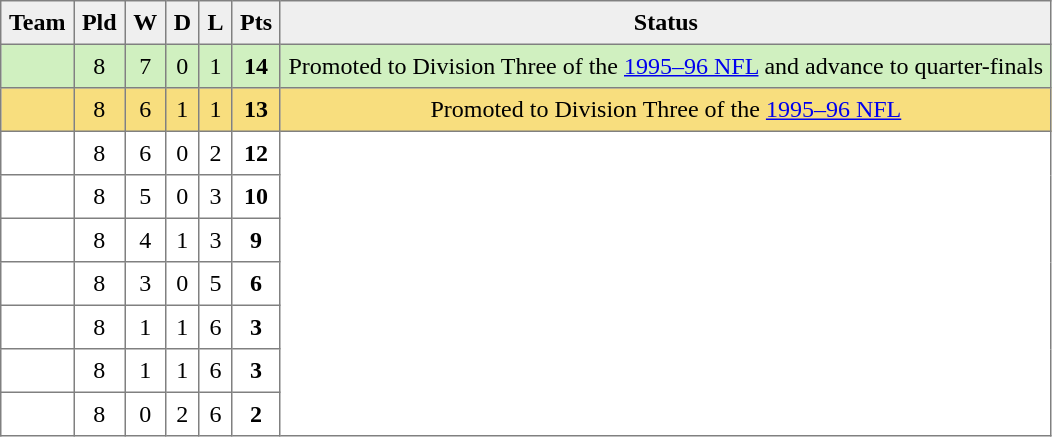<table style=border-collapse:collapse border=1 cellspacing=0 cellpadding=5>
<tr align=center bgcolor=#efefef>
<th>Team</th>
<th>Pld</th>
<th>W</th>
<th>D</th>
<th>L</th>
<th>Pts</th>
<th>Status</th>
</tr>
<tr align=center style="background:#D0F0C0;">
<td style="text-align:left;"> </td>
<td>8</td>
<td>7</td>
<td>0</td>
<td>1</td>
<td><strong>14</strong></td>
<td>Promoted to Division Three of the <a href='#'>1995–96 NFL</a> and advance to quarter-finals</td>
</tr>
<tr align=center style="background:#F8DE7E;">
<td style="text-align:left;"> </td>
<td>8</td>
<td>6</td>
<td>1</td>
<td>1</td>
<td><strong>13</strong></td>
<td>Promoted to Division Three of the <a href='#'>1995–96 NFL</a></td>
</tr>
<tr align=center style="background:#FFFFFF;">
<td style="text-align:left;"> </td>
<td>8</td>
<td>6</td>
<td>0</td>
<td>2</td>
<td><strong>12</strong></td>
</tr>
<tr align=center style="background:#FFFFFF;">
<td style="text-align:left;"> </td>
<td>8</td>
<td>5</td>
<td>0</td>
<td>3</td>
<td><strong>10</strong></td>
</tr>
<tr align=center style="background:#FFFFFF;">
<td style="text-align:left;"> </td>
<td>8</td>
<td>4</td>
<td>1</td>
<td>3</td>
<td><strong>9</strong></td>
</tr>
<tr align=center style="background:#FFFFFF;">
<td style="text-align:left;"> </td>
<td>8</td>
<td>3</td>
<td>0</td>
<td>5</td>
<td><strong>6</strong></td>
</tr>
<tr align=center style="background:#FFFFFF;">
<td style="text-align:left;"> </td>
<td>8</td>
<td>1</td>
<td>1</td>
<td>6</td>
<td><strong>3</strong></td>
</tr>
<tr align=center style="background:#FFFFFF;">
<td style="text-align:left;"> </td>
<td>8</td>
<td>1</td>
<td>1</td>
<td>6</td>
<td><strong>3</strong></td>
</tr>
<tr align=center style="background:#FFFFFF;">
<td style="text-align:left;"> </td>
<td>8</td>
<td>0</td>
<td>2</td>
<td>6</td>
<td><strong>2</strong></td>
</tr>
</table>
